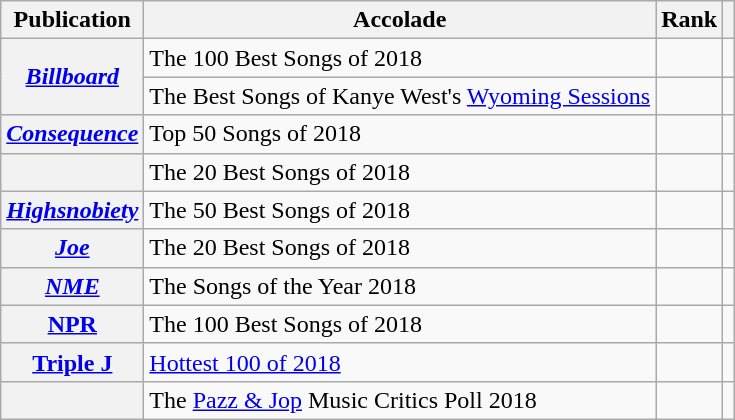<table class="wikitable plainrowheaders sortable">
<tr>
<th scope="col">Publication</th>
<th scope="col">Accolade</th>
<th scope="col">Rank</th>
<th scope="col" class="unsortable"></th>
</tr>
<tr>
<th scope="row" rowspan="2"><em><a href='#'>Billboard</a></em></th>
<td>The 100 Best Songs of 2018</td>
<td></td>
<td></td>
</tr>
<tr>
<td>The Best Songs of Kanye West's <a href='#'>Wyoming Sessions</a></td>
<td></td>
<td></td>
</tr>
<tr>
<th scope="row"><em><a href='#'>Consequence</a></em></th>
<td>Top 50 Songs of 2018</td>
<td></td>
<td></td>
</tr>
<tr>
<th scope="row"></th>
<td>The 20 Best Songs of 2018</td>
<td></td>
<td></td>
</tr>
<tr>
<th scope="row"><em><a href='#'>Highsnobiety</a></em></th>
<td>The 50 Best Songs of 2018</td>
<td></td>
<td></td>
</tr>
<tr>
<th scope="row"><em><a href='#'>Joe</a></em></th>
<td>The 20 Best Songs of 2018</td>
<td></td>
<td></td>
</tr>
<tr>
<th scope="row"><em><a href='#'>NME</a></em></th>
<td>The Songs of the Year 2018</td>
<td></td>
<td></td>
</tr>
<tr>
<th scope="row"><a href='#'>NPR</a></th>
<td>The 100 Best Songs of 2018</td>
<td></td>
<td></td>
</tr>
<tr>
<th scope="row"><a href='#'>Triple J</a></th>
<td><a href='#'>Hottest 100 of 2018</a></td>
<td></td>
<td></td>
</tr>
<tr>
<th scope="row"></th>
<td>The <a href='#'>Pazz & Jop</a> Music Critics Poll 2018</td>
<td></td>
<td></td>
</tr>
</table>
